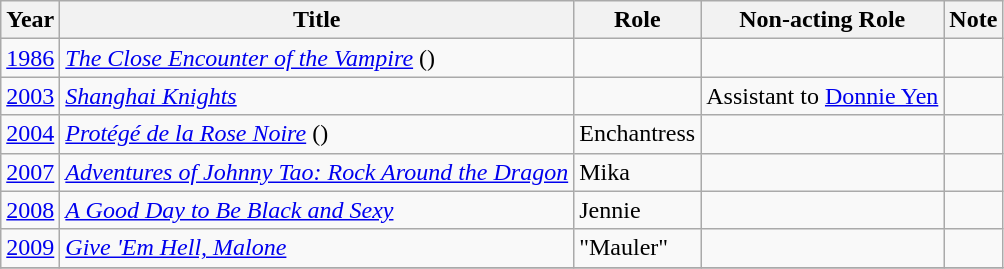<table class="wikitable sortable">
<tr>
<th>Year</th>
<th>Title</th>
<th>Role</th>
<th>Non-acting Role</th>
<th>Note</th>
</tr>
<tr>
<td><a href='#'>1986</a></td>
<td><em><a href='#'>The Close Encounter of the Vampire</a></em> ()</td>
<td></td>
<td></td>
<td></td>
</tr>
<tr>
<td><a href='#'>2003</a></td>
<td><em><a href='#'>Shanghai Knights</a></em></td>
<td></td>
<td>Assistant to <a href='#'>Donnie Yen</a></td>
<td></td>
</tr>
<tr>
<td><a href='#'>2004</a></td>
<td><em><a href='#'>Protégé de la Rose Noire</a></em> ()</td>
<td>Enchantress</td>
<td></td>
<td></td>
</tr>
<tr>
<td><a href='#'>2007</a></td>
<td><em><a href='#'>Adventures of Johnny Tao: Rock Around the Dragon</a></em></td>
<td>Mika</td>
<td></td>
<td></td>
</tr>
<tr>
<td><a href='#'>2008</a></td>
<td><em><a href='#'>A Good Day to Be Black and Sexy</a></em></td>
<td>Jennie</td>
<td></td>
<td></td>
</tr>
<tr>
<td><a href='#'>2009</a></td>
<td><em><a href='#'>Give 'Em Hell, Malone</a></em></td>
<td>"Mauler"</td>
<td></td>
<td></td>
</tr>
<tr>
</tr>
</table>
